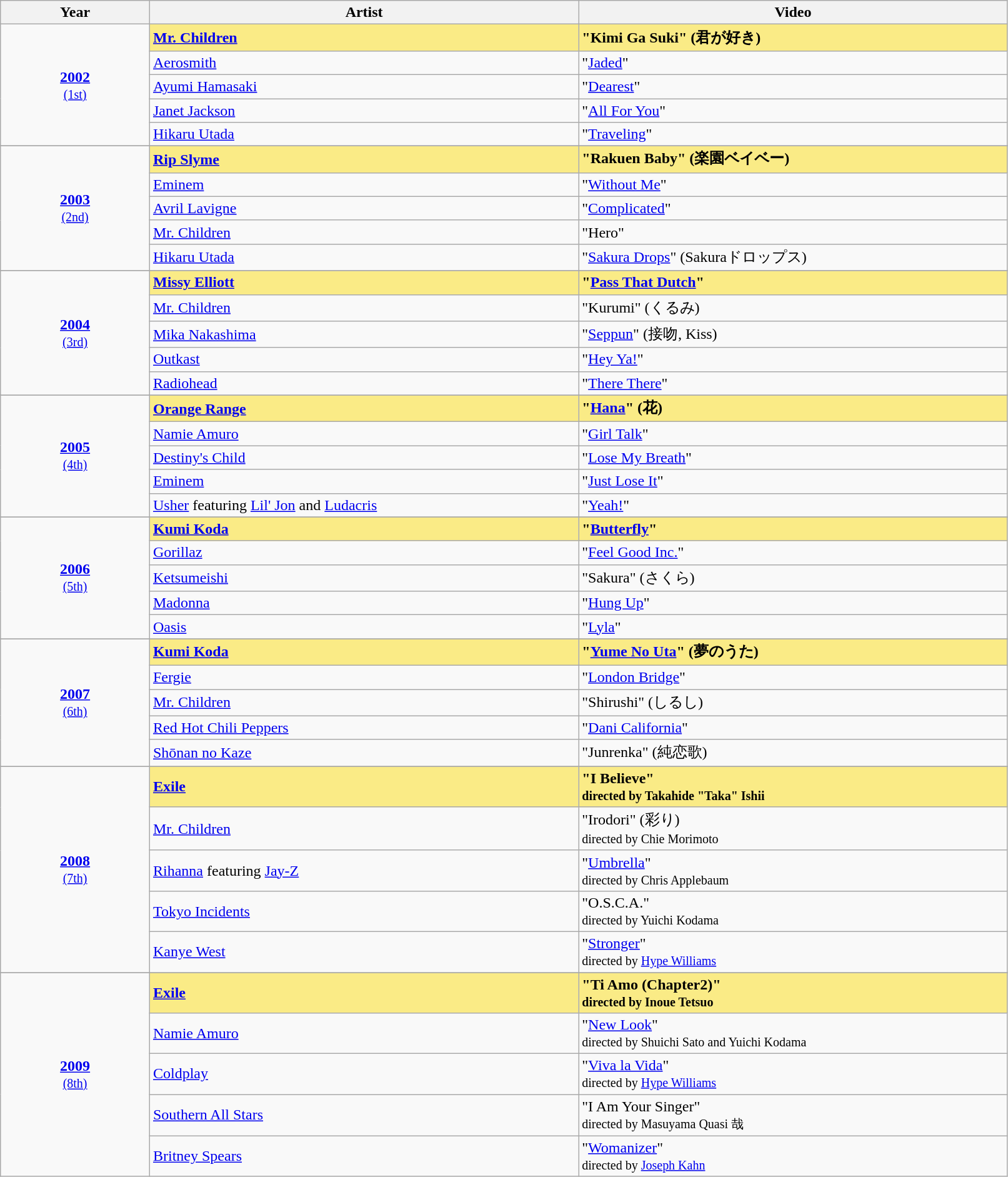<table class="sortable wikitable">
<tr>
<th width="8%">Year</th>
<th width="23%">Artist</th>
<th width="23%">Video</th>
</tr>
<tr>
<td rowspan=5 style="text-align:center"><strong><a href='#'>2002</a></strong><br><small><a href='#'>(1st)</a></small></td>
<td style="background:#FAEB86"><strong><a href='#'>Mr. Children</a></strong></td>
<td style="background:#FAEB86"><strong>"Kimi Ga Suki" (君が好き)</strong></td>
</tr>
<tr>
<td><a href='#'>Aerosmith</a></td>
<td>"<a href='#'>Jaded</a>"</td>
</tr>
<tr>
<td><a href='#'>Ayumi Hamasaki</a></td>
<td>"<a href='#'>Dearest</a>"</td>
</tr>
<tr>
<td><a href='#'>Janet Jackson</a></td>
<td>"<a href='#'>All For You</a>"</td>
</tr>
<tr>
<td><a href='#'>Hikaru Utada</a></td>
<td>"<a href='#'>Traveling</a>"</td>
</tr>
<tr>
</tr>
<tr>
<td rowspan=5 style="text-align:center"><strong><a href='#'>2003</a></strong><br><small><a href='#'>(2nd)</a></small></td>
<td style="background:#FAEB86"><strong><a href='#'>Rip Slyme</a></strong></td>
<td style="background:#FAEB86"><strong>"Rakuen Baby" (楽園ベイベー)</strong></td>
</tr>
<tr>
<td><a href='#'>Eminem</a></td>
<td>"<a href='#'>Without Me</a>"</td>
</tr>
<tr>
<td><a href='#'>Avril Lavigne</a></td>
<td>"<a href='#'>Complicated</a>"</td>
</tr>
<tr>
<td><a href='#'>Mr. Children</a></td>
<td>"Hero"</td>
</tr>
<tr>
<td><a href='#'>Hikaru Utada</a></td>
<td>"<a href='#'>Sakura Drops</a>" (Sakuraドロップス)</td>
</tr>
<tr>
</tr>
<tr>
<td rowspan=5 style="text-align:center"><strong><a href='#'>2004</a></strong><br><small><a href='#'>(3rd)</a></small></td>
<td style="background:#FAEB86"><strong><a href='#'>Missy Elliott</a></strong></td>
<td style="background:#FAEB86"><strong>"<a href='#'>Pass That Dutch</a>"</strong></td>
</tr>
<tr>
<td><a href='#'>Mr. Children</a></td>
<td>"Kurumi" (くるみ)</td>
</tr>
<tr>
<td><a href='#'>Mika Nakashima</a></td>
<td>"<a href='#'>Seppun</a>" (接吻, Kiss)</td>
</tr>
<tr>
<td><a href='#'>Outkast</a></td>
<td>"<a href='#'>Hey Ya!</a>"</td>
</tr>
<tr>
<td><a href='#'>Radiohead</a></td>
<td>"<a href='#'>There There</a>"</td>
</tr>
<tr>
</tr>
<tr>
<td rowspan=5 style="text-align:center"><strong><a href='#'>2005</a></strong><br><small><a href='#'>(4th)</a></small></td>
<td style="background:#FAEB86"><strong><a href='#'>Orange Range</a></strong></td>
<td style="background:#FAEB86"><strong>"<a href='#'>Hana</a>" (花)</strong></td>
</tr>
<tr>
<td><a href='#'>Namie Amuro</a></td>
<td>"<a href='#'>Girl Talk</a>"</td>
</tr>
<tr>
<td><a href='#'>Destiny's Child</a></td>
<td>"<a href='#'>Lose My Breath</a>"</td>
</tr>
<tr>
<td><a href='#'>Eminem</a></td>
<td>"<a href='#'>Just Lose It</a>"</td>
</tr>
<tr>
<td><a href='#'>Usher</a> featuring <a href='#'>Lil' Jon</a> and <a href='#'>Ludacris</a></td>
<td>"<a href='#'>Yeah!</a>"</td>
</tr>
<tr>
</tr>
<tr>
<td rowspan=5 style="text-align:center"><strong><a href='#'>2006</a></strong><br><small><a href='#'>(5th)</a></small></td>
<td style="background:#FAEB86"><strong><a href='#'>Kumi Koda</a></strong></td>
<td style="background:#FAEB86"><strong>"<a href='#'>Butterfly</a>"</strong></td>
</tr>
<tr>
<td><a href='#'>Gorillaz</a></td>
<td>"<a href='#'>Feel Good Inc.</a>"</td>
</tr>
<tr>
<td><a href='#'>Ketsumeishi</a></td>
<td>"Sakura" (さくら)</td>
</tr>
<tr>
<td><a href='#'>Madonna</a></td>
<td>"<a href='#'>Hung Up</a>"</td>
</tr>
<tr>
<td><a href='#'>Oasis</a></td>
<td>"<a href='#'>Lyla</a>"</td>
</tr>
<tr>
</tr>
<tr>
<td rowspan=5 style="text-align:center"><strong><a href='#'>2007</a></strong><br><small><a href='#'>(6th)</a></small></td>
<td style="background:#FAEB86"><strong><a href='#'>Kumi Koda</a></strong></td>
<td style="background:#FAEB86"><strong>"<a href='#'>Yume No Uta</a>" (夢のうた)</strong></td>
</tr>
<tr>
<td><a href='#'>Fergie</a></td>
<td>"<a href='#'>London Bridge</a>"</td>
</tr>
<tr>
<td><a href='#'>Mr. Children</a></td>
<td>"Shirushi" (しるし)</td>
</tr>
<tr>
<td><a href='#'>Red Hot Chili Peppers</a></td>
<td>"<a href='#'>Dani California</a>"</td>
</tr>
<tr>
<td><a href='#'>Shōnan no Kaze</a></td>
<td>"Junrenka" (純恋歌)</td>
</tr>
<tr>
</tr>
<tr>
<td rowspan=5 style="text-align:center"><strong><a href='#'>2008</a></strong><br><small><a href='#'>(7th)</a></small></td>
<td style="background:#FAEB86"><strong><a href='#'>Exile</a></strong></td>
<td style="background:#FAEB86"><strong>"I Believe"<br><small>directed by Takahide "Taka" Ishii</small></strong></td>
</tr>
<tr>
<td><a href='#'>Mr. Children</a></td>
<td>"Irodori" (彩り)<br><small>directed by Chie Morimoto</small></td>
</tr>
<tr>
<td><a href='#'>Rihanna</a> featuring <a href='#'>Jay-Z</a></td>
<td>"<a href='#'>Umbrella</a>"<br><small>directed by Chris Applebaum</small></td>
</tr>
<tr>
<td><a href='#'>Tokyo Incidents</a></td>
<td>"O.S.C.A."<br><small>directed by Yuichi Kodama</small></td>
</tr>
<tr>
<td><a href='#'>Kanye West</a></td>
<td>"<a href='#'>Stronger</a>"<br><small>directed by <a href='#'>Hype Williams</a></small></td>
</tr>
<tr>
</tr>
<tr>
<td rowspan=5 style="text-align:center"><strong><a href='#'>2009</a></strong><br><small><a href='#'>(8th)</a></small></td>
<td style="background:#FAEB86"><strong><a href='#'>Exile</a></strong></td>
<td style="background:#FAEB86"><strong>"Ti Amo (Chapter2)"<br><small>directed by Inoue Tetsuo</small></strong></td>
</tr>
<tr>
<td><a href='#'>Namie Amuro</a></td>
<td>"<a href='#'>New Look</a>"<br><small>directed by Shuichi Sato and Yuichi Kodama</small></td>
</tr>
<tr>
<td><a href='#'>Coldplay</a></td>
<td>"<a href='#'>Viva la Vida</a>"<br><small>directed by <a href='#'>Hype Williams</a></small></td>
</tr>
<tr>
<td><a href='#'>Southern All Stars</a></td>
<td>"I Am Your Singer"<br><small>directed by Masuyama Quasi 哉</small></td>
</tr>
<tr>
<td><a href='#'>Britney Spears</a></td>
<td>"<a href='#'>Womanizer</a>"<br><small>directed by <a href='#'>Joseph Kahn</a></small></td>
</tr>
</table>
